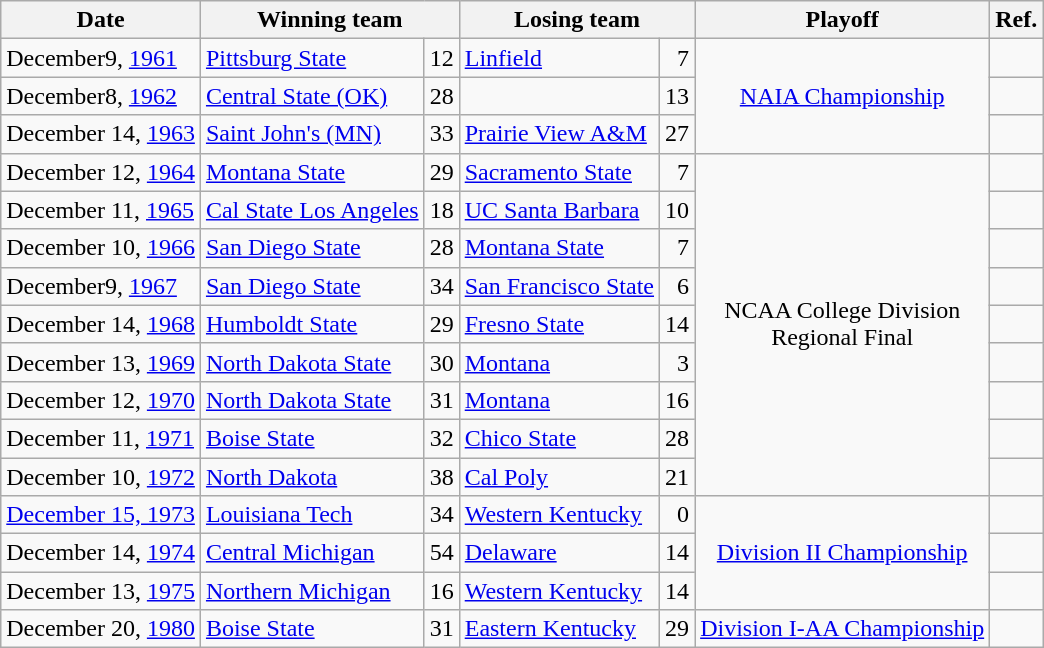<table class="wikitable">
<tr>
<th>Date</th>
<th colspan="2">Winning team</th>
<th colspan="2">Losing team</th>
<th>Playoff</th>
<th>Ref.</th>
</tr>
<tr>
<td>December9, <a href='#'>1961</a></td>
<td><a href='#'>Pittsburg State</a></td>
<td>12</td>
<td><a href='#'>Linfield</a></td>
<td align=right>7</td>
<td align=center rowspan=3><a href='#'>NAIA Championship</a></td>
<td></td>
</tr>
<tr>
<td>December8, <a href='#'>1962</a></td>
<td><a href='#'>Central State (OK)</a></td>
<td>28</td>
<td></td>
<td>13</td>
<td></td>
</tr>
<tr>
<td>December 14, <a href='#'>1963</a></td>
<td><a href='#'>Saint John's (MN)</a></td>
<td>33</td>
<td><a href='#'>Prairie View A&M</a></td>
<td>27</td>
<td></td>
</tr>
<tr>
<td>December 12, <a href='#'>1964</a></td>
<td><a href='#'>Montana State</a></td>
<td>29</td>
<td><a href='#'>Sacramento State</a></td>
<td align=right>7</td>
<td align=center rowspan=9>NCAA College Division<br>Regional Final</td>
<td 10,000></td>
</tr>
<tr>
<td>December 11, <a href='#'>1965</a></td>
<td><a href='#'>Cal State Los Angeles</a></td>
<td>18</td>
<td><a href='#'>UC Santa Barbara</a></td>
<td>10</td>
<td></td>
</tr>
<tr>
<td>December 10, <a href='#'>1966</a></td>
<td><a href='#'>San Diego State</a></td>
<td>28</td>
<td><a href='#'>Montana State</a></td>
<td align=right>7</td>
<td></td>
</tr>
<tr>
<td>December9, <a href='#'>1967</a></td>
<td><a href='#'>San Diego State</a></td>
<td>34</td>
<td><a href='#'>San Francisco State</a></td>
<td align=right>6</td>
<td></td>
</tr>
<tr>
<td>December 14, <a href='#'>1968</a></td>
<td><a href='#'>Humboldt State</a></td>
<td>29</td>
<td><a href='#'>Fresno State</a></td>
<td>14</td>
<td></td>
</tr>
<tr>
<td>December 13, <a href='#'>1969</a></td>
<td><a href='#'>North Dakota State</a></td>
<td>30</td>
<td><a href='#'>Montana</a></td>
<td align=right>3</td>
<td></td>
</tr>
<tr>
<td>December 12, <a href='#'>1970</a></td>
<td><a href='#'>North Dakota State</a></td>
<td>31</td>
<td><a href='#'>Montana</a></td>
<td>16</td>
<td></td>
</tr>
<tr>
<td>December 11, <a href='#'>1971</a></td>
<td><a href='#'>Boise State</a></td>
<td>32</td>
<td><a href='#'>Chico State</a></td>
<td>28</td>
<td></td>
</tr>
<tr>
<td>December 10, <a href='#'>1972</a></td>
<td><a href='#'>North Dakota</a></td>
<td>38</td>
<td><a href='#'>Cal Poly</a></td>
<td>21</td>
<td></td>
</tr>
<tr>
<td><a href='#'>December 15, 1973</a></td>
<td><a href='#'>Louisiana Tech</a></td>
<td>34</td>
<td><a href='#'>Western Kentucky</a></td>
<td align=right>0</td>
<td align=center rowspan=3><a href='#'>Division II Championship</a></td>
<td></td>
</tr>
<tr>
<td>December 14, <a href='#'>1974</a></td>
<td><a href='#'>Central Michigan</a></td>
<td>54</td>
<td><a href='#'>Delaware</a></td>
<td>14</td>
<td></td>
</tr>
<tr>
<td>December 13, <a href='#'>1975</a></td>
<td><a href='#'>Northern Michigan</a></td>
<td>16</td>
<td><a href='#'>Western Kentucky</a></td>
<td>14</td>
<td></td>
</tr>
<tr>
<td>December 20, <a href='#'>1980</a></td>
<td><a href='#'>Boise State</a></td>
<td>31</td>
<td><a href='#'>Eastern Kentucky</a></td>
<td>29</td>
<td align=center rowspan=1><a href='#'>Division I-AA Championship</a></td>
<td></td>
</tr>
</table>
